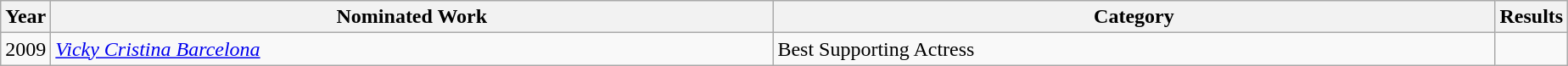<table class="wikitable">
<tr>
<th scope="col" style="width":1em;">Year</th>
<th scope="col" style="width:35em;">Nominated Work</th>
<th scope="col" style="width:35em;">Category</th>
<th scope="col" style="width:1em;">Results</th>
</tr>
<tr>
<td>2009</td>
<td><em><a href='#'>Vicky Cristina Barcelona</a></em></td>
<td>Best Supporting Actress</td>
<td></td>
</tr>
</table>
